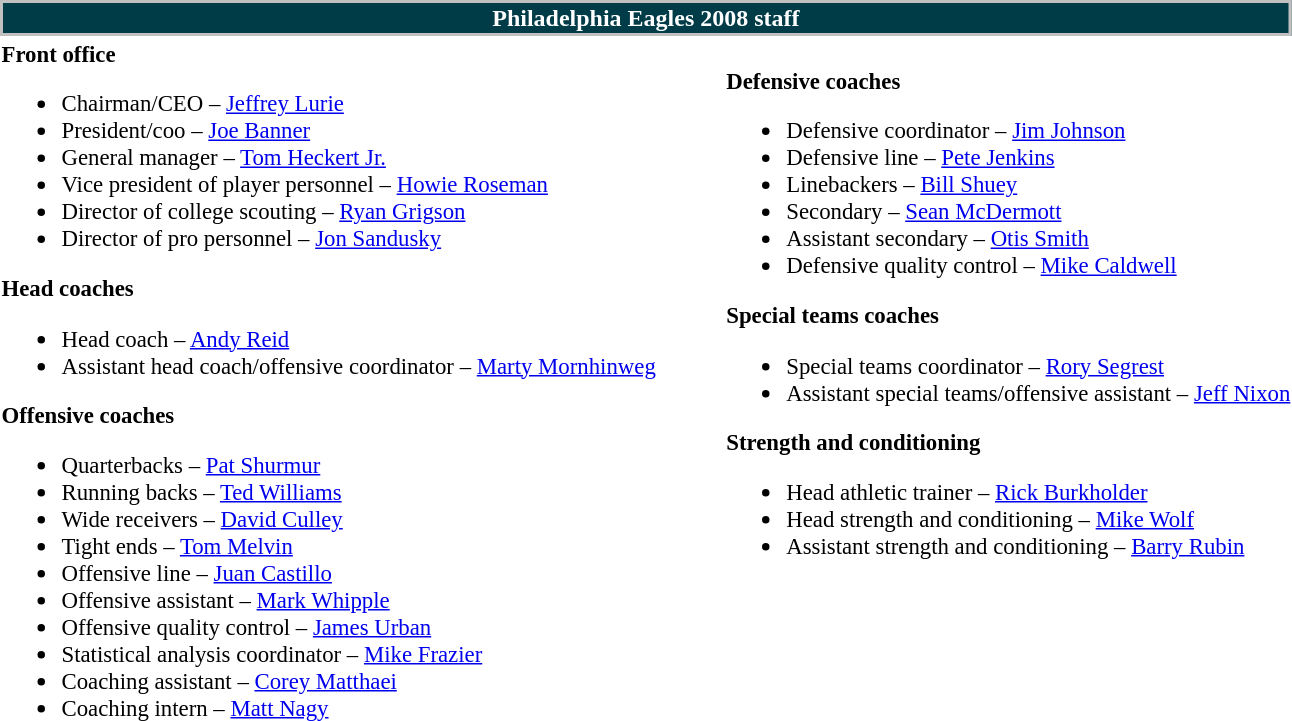<table class="toccolours" style="text-align: left;">
<tr>
<th colspan="7" style="background:#003b48; color:white; text-align: center; border:2px solid silver;"><strong>Philadelphia Eagles 2008 staff</strong></th>
</tr>
<tr>
<td style="font-size:95%; vertical-align:top;"><strong>Front office</strong><br><ul><li>Chairman/CEO – <a href='#'>Jeffrey Lurie</a></li><li>President/coo – <a href='#'>Joe Banner</a></li><li>General manager – <a href='#'>Tom Heckert Jr.</a></li><li>Vice president of player personnel – <a href='#'>Howie Roseman</a></li><li>Director of college scouting – <a href='#'>Ryan Grigson</a></li><li>Director of pro personnel – <a href='#'>Jon Sandusky</a></li></ul><strong>Head coaches</strong><ul><li>Head coach – <a href='#'>Andy Reid</a></li><li>Assistant head coach/offensive coordinator – <a href='#'>Marty Mornhinweg</a></li></ul><strong>Offensive coaches</strong><ul><li>Quarterbacks – <a href='#'>Pat Shurmur</a></li><li>Running backs – <a href='#'>Ted Williams</a></li><li>Wide receivers – <a href='#'>David Culley</a></li><li>Tight ends – <a href='#'>Tom Melvin</a></li><li>Offensive line – <a href='#'>Juan Castillo</a></li><li>Offensive assistant – <a href='#'>Mark Whipple</a></li><li>Offensive quality control – <a href='#'>James Urban</a></li><li>Statistical analysis coordinator – <a href='#'>Mike Frazier</a></li><li>Coaching assistant – <a href='#'>Corey Matthaei</a></li><li>Coaching intern – <a href='#'>Matt Nagy</a></li></ul></td>
<td width="35"> </td>
<td valign="top"></td>
<td style="font-size:95%; vertical-align:top;"><br><strong>Defensive coaches</strong><ul><li>Defensive coordinator – <a href='#'>Jim Johnson</a></li><li>Defensive line – <a href='#'>Pete Jenkins</a></li><li>Linebackers – <a href='#'>Bill Shuey</a></li><li>Secondary – <a href='#'>Sean McDermott</a></li><li>Assistant secondary – <a href='#'>Otis Smith</a></li><li>Defensive quality control – <a href='#'>Mike Caldwell</a></li></ul><strong>Special teams coaches</strong><ul><li>Special teams coordinator – <a href='#'>Rory Segrest</a></li><li>Assistant special teams/offensive assistant – <a href='#'>Jeff Nixon</a></li></ul><strong>Strength and conditioning</strong><ul><li>Head athletic trainer – <a href='#'>Rick Burkholder</a></li><li>Head strength and conditioning – <a href='#'>Mike Wolf</a></li><li>Assistant strength and conditioning – <a href='#'>Barry Rubin</a></li></ul></td>
</tr>
</table>
